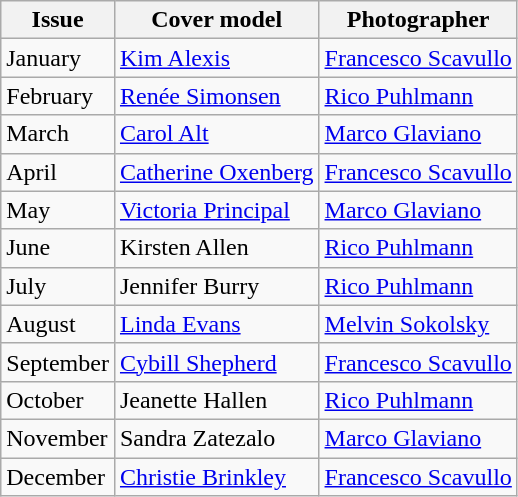<table class="sortable wikitable">
<tr>
<th>Issue</th>
<th>Cover model</th>
<th>Photographer</th>
</tr>
<tr>
<td>January</td>
<td><a href='#'>Kim Alexis</a></td>
<td><a href='#'>Francesco Scavullo</a></td>
</tr>
<tr>
<td>February</td>
<td><a href='#'>Renée Simonsen</a></td>
<td><a href='#'>Rico Puhlmann</a></td>
</tr>
<tr>
<td>March</td>
<td><a href='#'>Carol Alt</a></td>
<td><a href='#'>Marco Glaviano</a></td>
</tr>
<tr>
<td>April</td>
<td><a href='#'>Catherine Oxenberg</a></td>
<td><a href='#'>Francesco Scavullo</a></td>
</tr>
<tr>
<td>May</td>
<td><a href='#'>Victoria Principal</a></td>
<td><a href='#'>Marco Glaviano</a></td>
</tr>
<tr>
<td>June</td>
<td>Kirsten Allen</td>
<td><a href='#'>Rico Puhlmann</a></td>
</tr>
<tr>
<td>July</td>
<td>Jennifer Burry</td>
<td><a href='#'>Rico Puhlmann</a></td>
</tr>
<tr>
<td>August</td>
<td><a href='#'>Linda Evans</a></td>
<td><a href='#'>Melvin Sokolsky</a></td>
</tr>
<tr>
<td>September</td>
<td><a href='#'>Cybill Shepherd</a></td>
<td><a href='#'>Francesco Scavullo</a></td>
</tr>
<tr>
<td>October</td>
<td>Jeanette Hallen</td>
<td><a href='#'>Rico Puhlmann</a></td>
</tr>
<tr>
<td>November</td>
<td>Sandra Zatezalo</td>
<td><a href='#'>Marco Glaviano</a></td>
</tr>
<tr>
<td>December</td>
<td><a href='#'>Christie Brinkley</a></td>
<td><a href='#'>Francesco Scavullo</a></td>
</tr>
</table>
